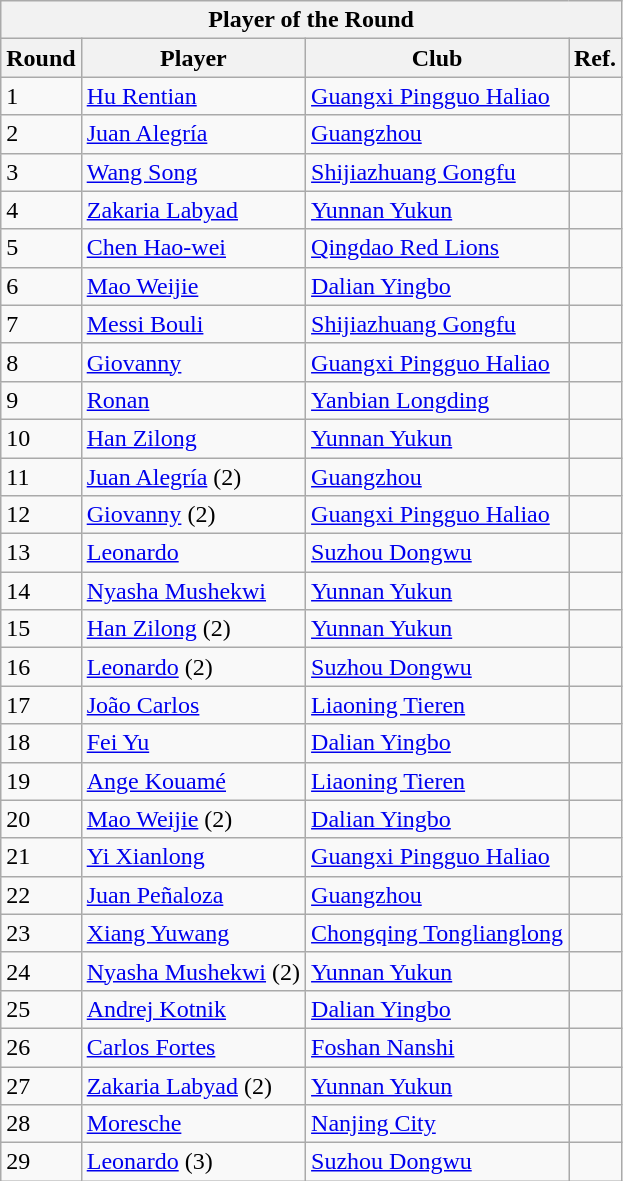<table class="wikitable sortable">
<tr>
<th colspan="4">Player of the Round</th>
</tr>
<tr>
<th>Round</th>
<th>Player</th>
<th>Club</th>
<th>Ref.</th>
</tr>
<tr>
<td>1</td>
<td> <a href='#'>Hu Rentian</a></td>
<td><a href='#'>Guangxi Pingguo Haliao</a></td>
<td></td>
</tr>
<tr>
<td>2</td>
<td> <a href='#'>Juan Alegría</a></td>
<td><a href='#'>Guangzhou</a></td>
<td></td>
</tr>
<tr>
<td>3</td>
<td> <a href='#'>Wang Song</a></td>
<td><a href='#'>Shijiazhuang Gongfu</a></td>
<td></td>
</tr>
<tr>
<td>4</td>
<td> <a href='#'>Zakaria Labyad</a></td>
<td><a href='#'>Yunnan Yukun</a></td>
<td></td>
</tr>
<tr>
<td>5</td>
<td> <a href='#'>Chen Hao-wei</a></td>
<td><a href='#'>Qingdao Red Lions</a></td>
<td></td>
</tr>
<tr>
<td>6</td>
<td> <a href='#'>Mao Weijie</a></td>
<td><a href='#'>Dalian Yingbo</a></td>
<td></td>
</tr>
<tr>
<td>7</td>
<td> <a href='#'>Messi Bouli</a></td>
<td><a href='#'>Shijiazhuang Gongfu</a></td>
<td></td>
</tr>
<tr>
<td>8</td>
<td> <a href='#'>Giovanny</a></td>
<td><a href='#'>Guangxi Pingguo Haliao</a></td>
<td></td>
</tr>
<tr>
<td>9</td>
<td> <a href='#'>Ronan</a></td>
<td><a href='#'>Yanbian Longding</a></td>
<td></td>
</tr>
<tr>
<td>10</td>
<td> <a href='#'>Han Zilong</a></td>
<td><a href='#'>Yunnan Yukun</a></td>
<td></td>
</tr>
<tr>
<td>11</td>
<td> <a href='#'>Juan Alegría</a> (2)</td>
<td><a href='#'>Guangzhou</a></td>
<td></td>
</tr>
<tr>
<td>12</td>
<td> <a href='#'>Giovanny</a> (2)</td>
<td><a href='#'>Guangxi Pingguo Haliao</a></td>
<td></td>
</tr>
<tr>
<td>13</td>
<td> <a href='#'>Leonardo</a></td>
<td><a href='#'>Suzhou Dongwu</a></td>
<td></td>
</tr>
<tr>
<td>14</td>
<td> <a href='#'>Nyasha Mushekwi</a></td>
<td><a href='#'>Yunnan Yukun</a></td>
<td></td>
</tr>
<tr>
<td>15</td>
<td> <a href='#'>Han Zilong</a> (2)</td>
<td><a href='#'>Yunnan Yukun</a></td>
<td></td>
</tr>
<tr>
<td>16</td>
<td> <a href='#'>Leonardo</a> (2)</td>
<td><a href='#'>Suzhou Dongwu</a></td>
<td></td>
</tr>
<tr>
<td>17</td>
<td> <a href='#'>João Carlos</a></td>
<td><a href='#'>Liaoning Tieren</a></td>
<td></td>
</tr>
<tr>
<td>18</td>
<td> <a href='#'>Fei Yu</a></td>
<td><a href='#'>Dalian Yingbo</a></td>
<td></td>
</tr>
<tr>
<td>19</td>
<td> <a href='#'>Ange Kouamé</a></td>
<td><a href='#'>Liaoning Tieren</a></td>
<td></td>
</tr>
<tr>
<td>20</td>
<td> <a href='#'>Mao Weijie</a> (2)</td>
<td><a href='#'>Dalian Yingbo</a></td>
<td></td>
</tr>
<tr>
<td>21</td>
<td> <a href='#'>Yi Xianlong</a></td>
<td><a href='#'>Guangxi Pingguo Haliao</a></td>
<td></td>
</tr>
<tr>
<td>22</td>
<td> <a href='#'>Juan Peñaloza</a></td>
<td><a href='#'>Guangzhou</a></td>
<td></td>
</tr>
<tr>
<td>23</td>
<td> <a href='#'>Xiang Yuwang</a></td>
<td><a href='#'>Chongqing Tonglianglong</a></td>
<td></td>
</tr>
<tr>
<td>24</td>
<td> <a href='#'>Nyasha Mushekwi</a> (2)</td>
<td><a href='#'>Yunnan Yukun</a></td>
<td></td>
</tr>
<tr>
<td>25</td>
<td> <a href='#'>Andrej Kotnik</a></td>
<td><a href='#'>Dalian Yingbo</a></td>
<td></td>
</tr>
<tr>
<td>26</td>
<td> <a href='#'>Carlos Fortes</a></td>
<td><a href='#'>Foshan Nanshi</a></td>
<td></td>
</tr>
<tr>
<td>27</td>
<td> <a href='#'>Zakaria Labyad</a> (2)</td>
<td><a href='#'>Yunnan Yukun</a></td>
<td></td>
</tr>
<tr>
<td>28</td>
<td> <a href='#'>Moresche</a></td>
<td><a href='#'>Nanjing City</a></td>
<td></td>
</tr>
<tr>
<td>29</td>
<td> <a href='#'>Leonardo</a> (3)</td>
<td><a href='#'>Suzhou Dongwu</a></td>
<td></td>
</tr>
</table>
